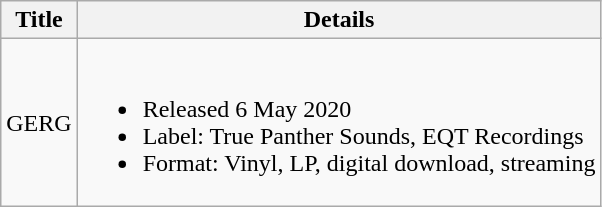<table class="wikitable">
<tr>
<th>Title</th>
<th>Details</th>
</tr>
<tr>
<td>GERG</td>
<td><br><ul><li>Released 6 May 2020</li><li>Label: True Panther Sounds, EQT Recordings</li><li>Format: Vinyl, LP, digital download, streaming</li></ul></td>
</tr>
</table>
